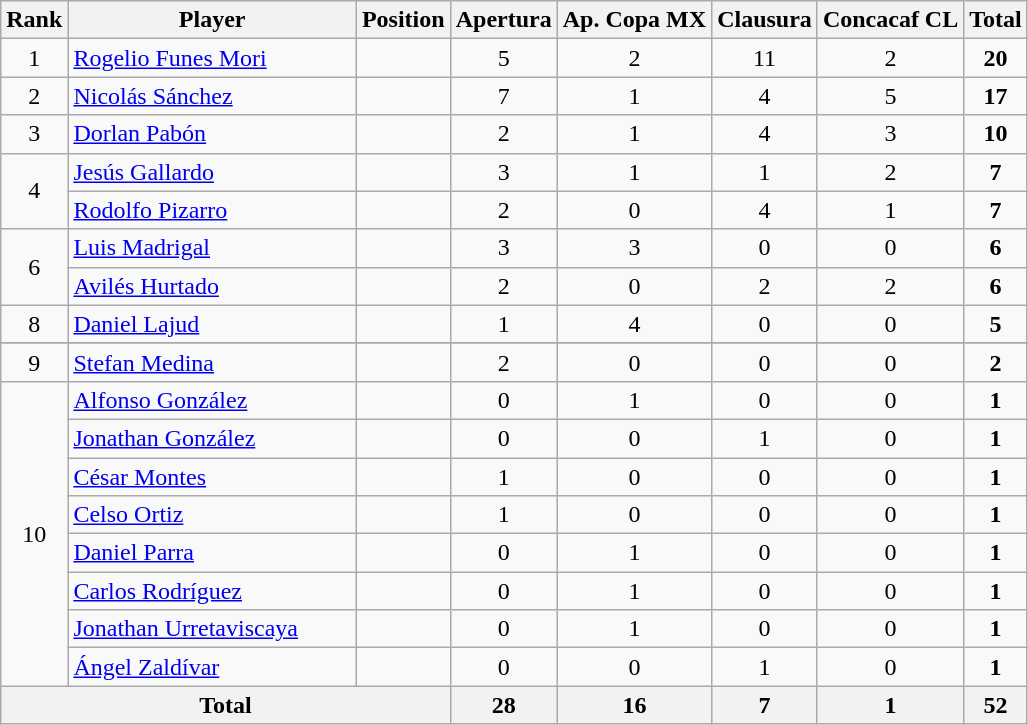<table class="wikitable">
<tr>
<th>Rank</th>
<th style="width:185px;">Player</th>
<th>Position</th>
<th>Apertura</th>
<th>Ap. Copa MX</th>
<th>Clausura</th>
<th>Concacaf CL</th>
<th>Total</th>
</tr>
<tr>
<td align=center>1</td>
<td> <a href='#'>Rogelio Funes Mori</a></td>
<td align=center></td>
<td align=center>5</td>
<td align=center>2</td>
<td align=center>11</td>
<td align=center>2</td>
<td align=center><strong>20</strong></td>
</tr>
<tr>
<td align=center>2</td>
<td> <a href='#'>Nicolás Sánchez</a></td>
<td align=center></td>
<td align=center>7</td>
<td align=center>1</td>
<td align=center>4</td>
<td align=center>5</td>
<td align=center><strong>17</strong></td>
</tr>
<tr>
<td align=center>3</td>
<td> <a href='#'>Dorlan Pabón</a></td>
<td align=center></td>
<td align=center>2</td>
<td align=center>1</td>
<td align=center>4</td>
<td align=center>3</td>
<td align=center><strong>10</strong></td>
</tr>
<tr>
<td align=center rowspan=2>4</td>
<td> <a href='#'>Jesús Gallardo</a></td>
<td align=center></td>
<td align=center>3</td>
<td align=center>1</td>
<td align=center>1</td>
<td align=center>2</td>
<td align=center><strong>7</strong></td>
</tr>
<tr>
<td> <a href='#'>Rodolfo Pizarro</a></td>
<td align=center></td>
<td align=center>2</td>
<td align=center>0</td>
<td align=center>4</td>
<td align=center>1</td>
<td align=center><strong>7</strong></td>
</tr>
<tr>
<td align=center rowspan=2>6</td>
<td> <a href='#'>Luis Madrigal</a></td>
<td align=center></td>
<td align=center>3</td>
<td align=center>3</td>
<td align=center>0</td>
<td align=center>0</td>
<td align=center><strong>6</strong></td>
</tr>
<tr>
<td> <a href='#'>Avilés Hurtado</a></td>
<td align=center></td>
<td align=center>2</td>
<td align=center>0</td>
<td align=center>2</td>
<td align=center>2</td>
<td align=center><strong>6</strong></td>
</tr>
<tr>
<td align=center>8</td>
<td> <a href='#'>Daniel Lajud</a></td>
<td align=center></td>
<td align=center>1</td>
<td align=center>4</td>
<td align=center>0</td>
<td align=center>0</td>
<td align=center><strong>5</strong></td>
</tr>
<tr>
</tr>
<tr>
<td align=center>9</td>
<td> <a href='#'>Stefan Medina</a></td>
<td align=center></td>
<td align=center>2</td>
<td align=center>0</td>
<td align=center>0</td>
<td align=center>0</td>
<td align=center><strong>2</strong></td>
</tr>
<tr>
<td align=center rowspan=8>10</td>
<td> <a href='#'>Alfonso González</a></td>
<td align=center></td>
<td align=center>0</td>
<td align=center>1</td>
<td align=center>0</td>
<td align=center>0</td>
<td align=center><strong>1</strong></td>
</tr>
<tr>
<td> <a href='#'>Jonathan González</a></td>
<td align=center></td>
<td align=center>0</td>
<td align=center>0</td>
<td align=center>1</td>
<td align=center>0</td>
<td align=center><strong>1</strong></td>
</tr>
<tr>
<td> <a href='#'>César Montes</a></td>
<td align=center></td>
<td align=center>1</td>
<td align=center>0</td>
<td align=center>0</td>
<td align=center>0</td>
<td align=center><strong>1</strong></td>
</tr>
<tr>
<td> <a href='#'>Celso Ortiz</a></td>
<td align=center></td>
<td align=center>1</td>
<td align=center>0</td>
<td align=center>0</td>
<td align=center>0</td>
<td align=center><strong>1</strong></td>
</tr>
<tr>
<td> <a href='#'>Daniel Parra</a></td>
<td align=center></td>
<td align=center>0</td>
<td align=center>1</td>
<td align=center>0</td>
<td align=center>0</td>
<td align=center><strong>1</strong></td>
</tr>
<tr>
<td> <a href='#'>Carlos Rodríguez</a></td>
<td align=center></td>
<td align=center>0</td>
<td align=center>1</td>
<td align=center>0</td>
<td align=center>0</td>
<td align=center><strong>1</strong></td>
</tr>
<tr>
<td> <a href='#'>Jonathan Urretaviscaya</a></td>
<td align=center></td>
<td align=center>0</td>
<td align=center>1</td>
<td align=center>0</td>
<td align=center>0</td>
<td align=center><strong>1</strong></td>
</tr>
<tr>
<td> <a href='#'>Ángel Zaldívar</a></td>
<td align=center></td>
<td align=center>0</td>
<td align=center>0</td>
<td align=center>1</td>
<td align=center>0</td>
<td align=center><strong>1</strong></td>
</tr>
<tr>
<th align=center colspan=3>Total</th>
<th align=center>28</th>
<th align=center>16</th>
<th align=center>7</th>
<th align=center>1</th>
<th align=center>52</th>
</tr>
</table>
